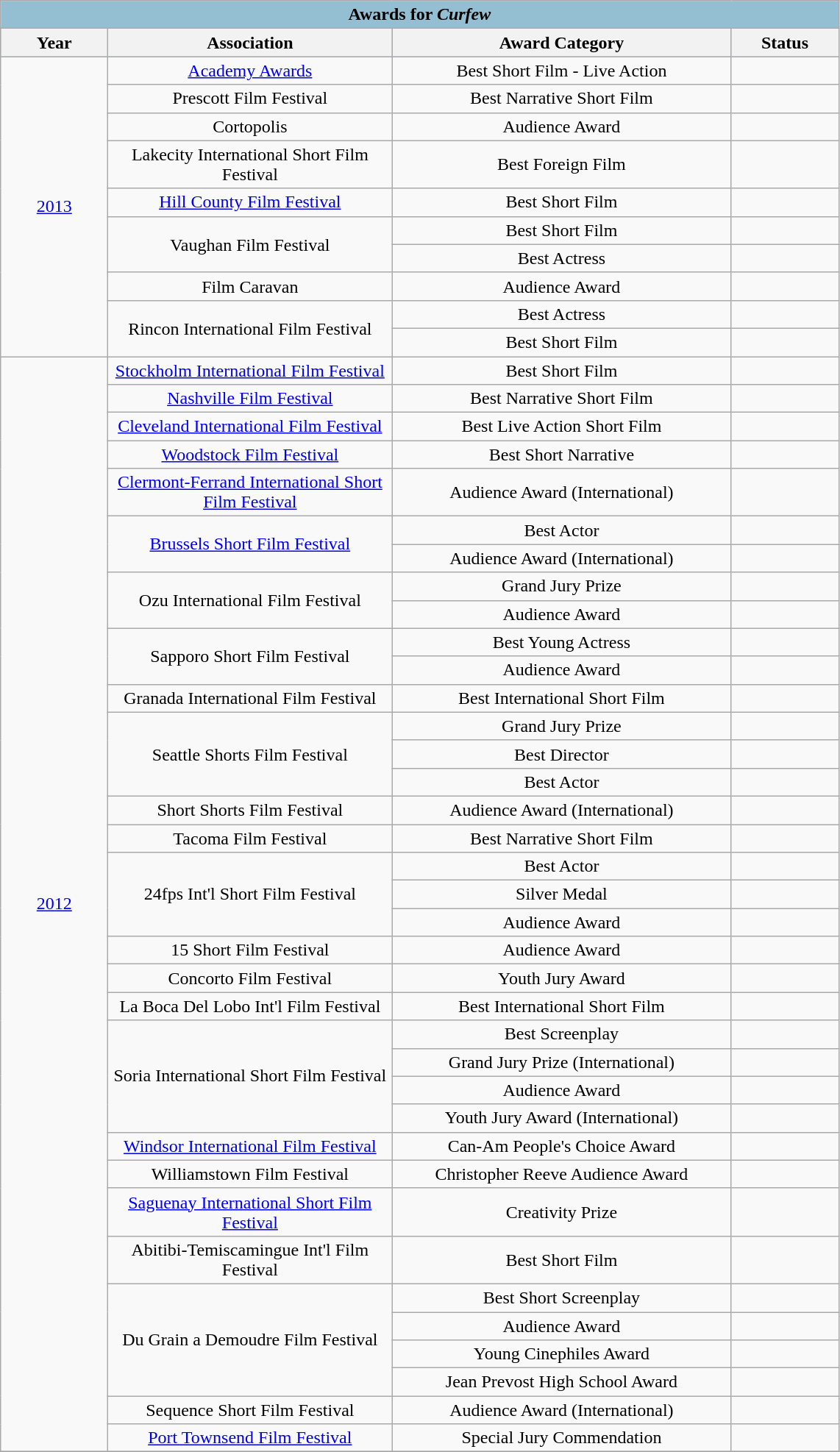<table class="wikitable" style="text-align: center">
<tr ---- bgcolor="#94bfd3">
<td colspan=4 align=center><strong>Awards for <em>Curfew</em> </strong></td>
</tr>
<tr ---- bgcolor="#94bfd3">
<th width="90"><strong>Year</strong></th>
<th width="250"><strong>Association</strong></th>
<th width="300"><strong>Award Category</strong></th>
<th width="90"><strong>Status</strong></th>
</tr>
<tr>
<td rowspan=10><a href='#'>2013</a></td>
<td><a href='#'>Academy Awards</a></td>
<td>Best Short Film - Live Action</td>
<td></td>
</tr>
<tr>
<td>Prescott Film Festival</td>
<td>Best Narrative Short Film</td>
<td></td>
</tr>
<tr>
<td>Cortopolis</td>
<td>Audience Award</td>
<td></td>
</tr>
<tr>
<td>Lakecity International Short Film Festival</td>
<td>Best Foreign Film</td>
<td></td>
</tr>
<tr>
<td><a href='#'>Hill County Film Festival</a></td>
<td>Best Short Film</td>
<td></td>
</tr>
<tr>
<td rowspan="2">Vaughan Film Festival</td>
<td>Best Short Film</td>
<td></td>
</tr>
<tr>
<td>Best Actress</td>
<td></td>
</tr>
<tr>
<td>Film Caravan</td>
<td>Audience Award</td>
<td></td>
</tr>
<tr>
<td rowspan="2">Rincon International Film Festival</td>
<td>Best Actress</td>
<td></td>
</tr>
<tr>
<td>Best Short Film</td>
<td></td>
</tr>
<tr>
<td rowspan=37><a href='#'>2012</a></td>
<td><a href='#'>Stockholm International Film Festival</a></td>
<td>Best Short Film</td>
<td></td>
</tr>
<tr>
<td><a href='#'>Nashville Film Festival</a></td>
<td>Best Narrative Short Film</td>
<td></td>
</tr>
<tr>
<td><a href='#'>Cleveland International Film Festival</a></td>
<td>Best Live Action Short Film</td>
<td></td>
</tr>
<tr>
<td><a href='#'>Woodstock Film Festival</a></td>
<td>Best Short Narrative</td>
<td></td>
</tr>
<tr>
<td><a href='#'>Clermont-Ferrand International Short Film Festival</a></td>
<td>Audience Award (International)</td>
<td></td>
</tr>
<tr>
<td rowspan="2"><a href='#'>Brussels Short Film Festival</a></td>
<td>Best Actor</td>
<td></td>
</tr>
<tr>
<td>Audience Award (International)</td>
<td></td>
</tr>
<tr>
<td rowspan="2">Ozu International Film Festival</td>
<td>Grand Jury Prize</td>
<td></td>
</tr>
<tr>
<td>Audience Award</td>
<td></td>
</tr>
<tr>
<td rowspan="2">Sapporo Short Film Festival</td>
<td>Best Young Actress</td>
<td></td>
</tr>
<tr>
<td>Audience Award</td>
<td></td>
</tr>
<tr>
<td>Granada International Film Festival</td>
<td>Best International Short Film</td>
<td></td>
</tr>
<tr>
<td rowspan="3">Seattle Shorts Film Festival</td>
<td>Grand Jury Prize</td>
<td></td>
</tr>
<tr>
<td>Best Director</td>
<td></td>
</tr>
<tr>
<td>Best Actor</td>
<td></td>
</tr>
<tr>
<td>Short Shorts Film Festival</td>
<td>Audience Award (International)</td>
<td></td>
</tr>
<tr>
<td>Tacoma Film Festival</td>
<td>Best Narrative Short Film</td>
<td></td>
</tr>
<tr>
<td rowspan="3">24fps Int'l Short Film Festival</td>
<td>Best Actor</td>
<td></td>
</tr>
<tr>
<td>Silver Medal</td>
<td></td>
</tr>
<tr>
<td>Audience Award</td>
<td></td>
</tr>
<tr>
<td>15 Short Film Festival</td>
<td>Audience Award</td>
<td></td>
</tr>
<tr>
<td>Concorto Film Festival</td>
<td>Youth Jury Award</td>
<td></td>
</tr>
<tr>
<td>La Boca Del Lobo Int'l Film Festival</td>
<td>Best International Short Film</td>
<td></td>
</tr>
<tr>
<td rowspan="4">Soria International Short Film Festival</td>
<td>Best Screenplay</td>
<td></td>
</tr>
<tr>
<td>Grand Jury Prize (International)</td>
<td></td>
</tr>
<tr>
<td>Audience Award</td>
<td></td>
</tr>
<tr>
<td>Youth Jury Award (International)</td>
<td></td>
</tr>
<tr>
<td><a href='#'>Windsor International Film Festival</a></td>
<td>Can-Am People's Choice Award</td>
<td></td>
</tr>
<tr>
<td>Williamstown Film Festival</td>
<td>Christopher Reeve Audience Award</td>
<td></td>
</tr>
<tr>
<td><a href='#'>Saguenay International Short Film Festival</a></td>
<td>Creativity Prize</td>
<td></td>
</tr>
<tr>
<td>Abitibi-Temiscamingue Int'l Film Festival</td>
<td>Best Short Film</td>
<td></td>
</tr>
<tr>
<td rowspan="4">Du Grain a Demoudre Film Festival</td>
<td>Best Short Screenplay</td>
<td></td>
</tr>
<tr>
<td>Audience Award</td>
<td></td>
</tr>
<tr>
<td>Young Cinephiles Award</td>
<td></td>
</tr>
<tr>
<td>Jean Prevost High School Award</td>
<td></td>
</tr>
<tr>
<td>Sequence Short Film Festival</td>
<td>Audience Award (International)</td>
<td></td>
</tr>
<tr>
<td><a href='#'>Port Townsend Film Festival</a></td>
<td>Special Jury Commendation</td>
<td></td>
</tr>
<tr>
</tr>
</table>
